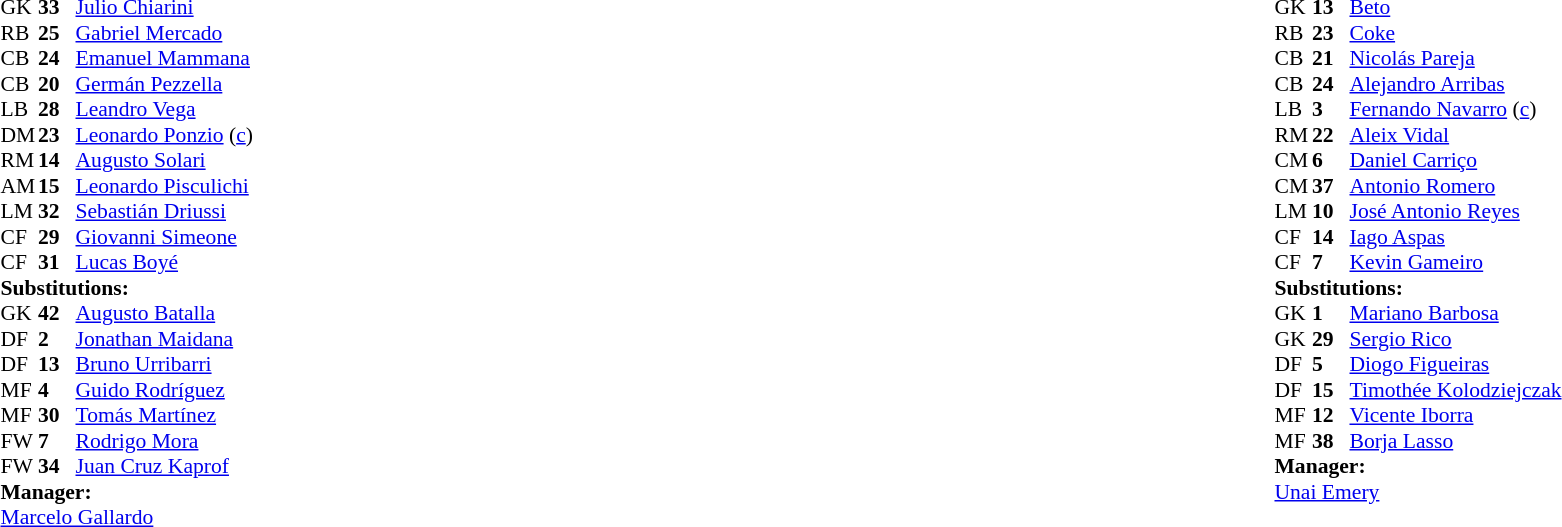<table width="100%">
<tr>
<td valign="top" width="40%"><br><table style="font-size:90%" cellspacing="0" cellpadding="0">
<tr>
<th width=25></th>
<th width=25></th>
</tr>
<tr>
<td>GK</td>
<td><strong>33</strong></td>
<td> <a href='#'>Julio Chiarini</a></td>
</tr>
<tr>
<td>RB</td>
<td><strong>25</strong></td>
<td> <a href='#'>Gabriel Mercado</a></td>
<td></td>
<td></td>
</tr>
<tr>
<td>CB</td>
<td><strong>24</strong></td>
<td> <a href='#'>Emanuel Mammana</a></td>
<td></td>
<td></td>
</tr>
<tr>
<td>CB</td>
<td><strong>20</strong></td>
<td> <a href='#'>Germán Pezzella</a></td>
<td></td>
</tr>
<tr>
<td>LB</td>
<td><strong>28</strong></td>
<td> <a href='#'>Leandro Vega</a></td>
</tr>
<tr>
<td>DM</td>
<td><strong>23</strong></td>
<td> <a href='#'>Leonardo Ponzio</a> (<a href='#'>c</a>)</td>
</tr>
<tr>
<td>RM</td>
<td><strong>14</strong></td>
<td> <a href='#'>Augusto Solari</a></td>
</tr>
<tr>
<td>AM</td>
<td><strong>15</strong></td>
<td> <a href='#'>Leonardo Pisculichi</a></td>
<td></td>
<td></td>
</tr>
<tr>
<td>LM</td>
<td><strong>32</strong></td>
<td> <a href='#'>Sebastián Driussi</a></td>
</tr>
<tr>
<td>CF</td>
<td><strong>29</strong></td>
<td> <a href='#'>Giovanni Simeone</a></td>
<td></td>
<td></td>
</tr>
<tr>
<td>CF</td>
<td><strong>31</strong></td>
<td> <a href='#'>Lucas Boyé</a></td>
</tr>
<tr>
<td colspan=3><strong>Substitutions:</strong></td>
</tr>
<tr>
<td>GK</td>
<td><strong>42</strong></td>
<td> <a href='#'>Augusto Batalla</a></td>
</tr>
<tr>
<td>DF</td>
<td><strong>2</strong></td>
<td> <a href='#'>Jonathan Maidana</a></td>
<td></td>
<td></td>
</tr>
<tr>
<td>DF</td>
<td><strong>13</strong></td>
<td> <a href='#'>Bruno Urribarri</a></td>
</tr>
<tr>
<td>MF</td>
<td><strong>4</strong></td>
<td> <a href='#'>Guido Rodríguez</a></td>
<td></td>
<td></td>
</tr>
<tr>
<td>MF</td>
<td><strong>30</strong></td>
<td> <a href='#'>Tomás Martínez</a></td>
</tr>
<tr>
<td>FW</td>
<td><strong>7</strong></td>
<td> <a href='#'>Rodrigo Mora</a></td>
<td></td>
<td></td>
</tr>
<tr>
<td>FW</td>
<td><strong>34</strong></td>
<td> <a href='#'>Juan Cruz Kaprof</a></td>
<td></td>
<td></td>
</tr>
<tr>
<td colspan=3><strong>Manager:</strong></td>
</tr>
<tr>
<td colspan=3> <a href='#'>Marcelo Gallardo</a></td>
</tr>
</table>
</td>
<td valign="top"></td>
<td style="vertical-align:top; width:50%;"><br><table cellspacing="0" cellpadding="0" style="font-size:90%;margin:auto">
<tr>
<th width=25></th>
<th width=25></th>
</tr>
<tr>
<td>GK</td>
<td><strong>13</strong></td>
<td> <a href='#'>Beto</a></td>
<td></td>
<td></td>
</tr>
<tr>
<td>RB</td>
<td><strong>23</strong></td>
<td> <a href='#'>Coke</a></td>
</tr>
<tr>
<td>CB</td>
<td><strong>21</strong></td>
<td> <a href='#'>Nicolás Pareja</a></td>
<td></td>
<td></td>
</tr>
<tr>
<td>CB</td>
<td><strong>24</strong></td>
<td> <a href='#'>Alejandro Arribas</a></td>
<td></td>
</tr>
<tr>
<td>LB</td>
<td><strong>3</strong></td>
<td> <a href='#'>Fernando Navarro</a> (<a href='#'>c</a>)</td>
</tr>
<tr>
<td>RM</td>
<td><strong>22</strong></td>
<td> <a href='#'>Aleix Vidal</a> </td>
</tr>
<tr>
<td>CM</td>
<td><strong>6</strong></td>
<td> <a href='#'>Daniel Carriço</a></td>
<td></td>
<td></td>
</tr>
<tr>
<td>CM</td>
<td><strong>37</strong></td>
<td> <a href='#'>Antonio Romero</a></td>
<td></td>
<td></td>
</tr>
<tr>
<td>LM</td>
<td><strong>10</strong></td>
<td> <a href='#'>José Antonio Reyes</a></td>
<td></td>
<td></td>
</tr>
<tr>
<td>CF</td>
<td><strong>14</strong></td>
<td> <a href='#'>Iago Aspas</a></td>
<td></td>
</tr>
<tr>
<td>CF</td>
<td><strong>7</strong></td>
<td> <a href='#'>Kevin Gameiro</a></td>
</tr>
<tr>
<td colspan=3><strong>Substitutions:</strong></td>
</tr>
<tr>
<td>GK</td>
<td><strong>1</strong></td>
<td> <a href='#'>Mariano Barbosa</a></td>
<td></td>
<td></td>
</tr>
<tr>
<td>GK</td>
<td><strong>29</strong></td>
<td> <a href='#'>Sergio Rico</a></td>
</tr>
<tr>
<td>DF</td>
<td><strong>5</strong></td>
<td> <a href='#'>Diogo Figueiras</a></td>
<td></td>
<td></td>
</tr>
<tr>
<td>DF</td>
<td><strong>15</strong></td>
<td> <a href='#'>Timothée Kolodziejczak</a></td>
<td></td>
<td></td>
</tr>
<tr>
<td>MF</td>
<td><strong>12</strong></td>
<td> <a href='#'>Vicente Iborra</a></td>
<td></td>
<td></td>
</tr>
<tr>
<td>MF</td>
<td><strong>38</strong></td>
<td> <a href='#'>Borja Lasso</a></td>
<td></td>
<td></td>
</tr>
<tr>
<td colspan=3><strong>Manager:</strong></td>
</tr>
<tr>
<td colspan=3> <a href='#'>Unai Emery</a></td>
</tr>
</table>
</td>
</tr>
</table>
